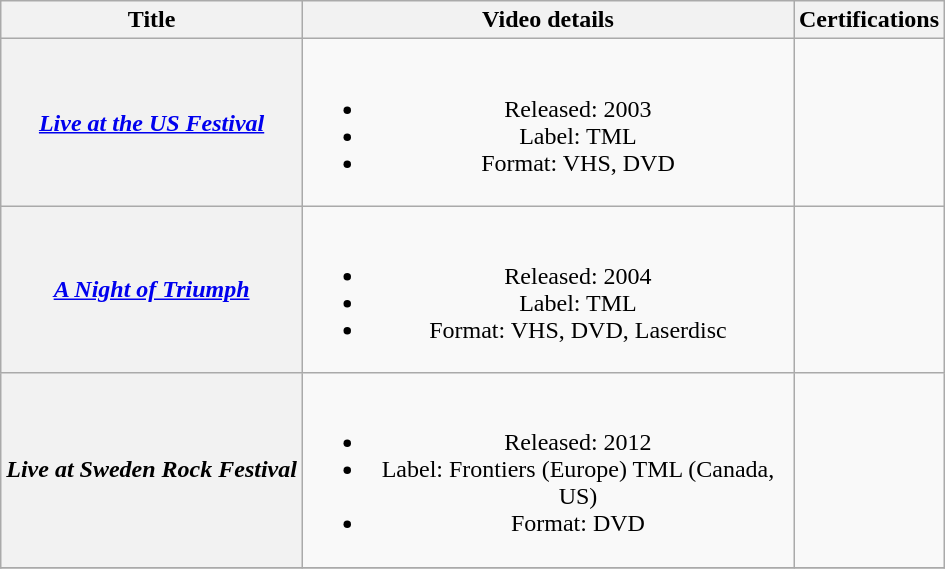<table class="wikitable plainrowheaders" style="text-align:center;">
<tr>
<th scope="col">Title</th>
<th scope="col" style="width:20em">Video details</th>
<th scope="col">Certifications<br></th>
</tr>
<tr>
<th scope="row"><em><a href='#'>Live at the US Festival</a></em></th>
<td><br><ul><li>Released: 2003</li><li>Label: TML</li><li>Format: VHS, DVD</li></ul></td>
<td></td>
</tr>
<tr>
<th scope="row"><em><a href='#'>A Night of Triumph</a></em></th>
<td><br><ul><li>Released: 2004</li><li>Label: TML</li><li>Format: VHS, DVD, Laserdisc</li></ul></td>
<td></td>
</tr>
<tr>
<th scope="row"><em>Live at Sweden Rock Festival</em></th>
<td><br><ul><li>Released: 2012</li><li>Label: Frontiers (Europe) TML (Canada, US)</li><li>Format: DVD</li></ul></td>
<td></td>
</tr>
<tr>
</tr>
</table>
